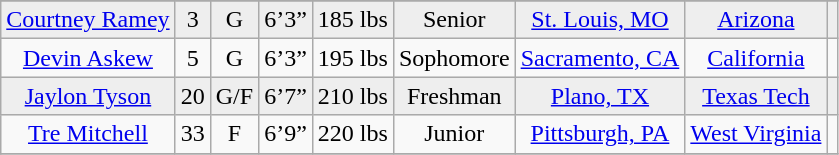<table class="wikitable sortable" style="text-align: center">
<tr align=center>
</tr>
<tr style="background:#eeeeee;">
<td><a href='#'>Courtney Ramey</a></td>
<td>3</td>
<td>G</td>
<td>6’3”</td>
<td>185 lbs</td>
<td>Senior</td>
<td><a href='#'>St. Louis, MO</a></td>
<td><a href='#'>Arizona</a></td>
<td></td>
</tr>
<tr>
<td><a href='#'>Devin Askew</a></td>
<td>5</td>
<td>G</td>
<td>6’3”</td>
<td>195 lbs</td>
<td>Sophomore</td>
<td><a href='#'>Sacramento, CA</a></td>
<td><a href='#'>California</a></td>
<td></td>
</tr>
<tr style="background:#eeeeee;">
<td><a href='#'>Jaylon Tyson</a></td>
<td>20</td>
<td>G/F</td>
<td>6’7”</td>
<td>210 lbs</td>
<td>Freshman</td>
<td><a href='#'>Plano, TX</a></td>
<td><a href='#'>Texas Tech</a></td>
<td></td>
</tr>
<tr>
<td><a href='#'>Tre Mitchell</a></td>
<td>33</td>
<td>F</td>
<td>6’9”</td>
<td>220 lbs</td>
<td>Junior</td>
<td><a href='#'>Pittsburgh, PA</a></td>
<td><a href='#'>West Virginia</a></td>
<td></td>
</tr>
<tr style="background:#eeeeee;">
</tr>
</table>
